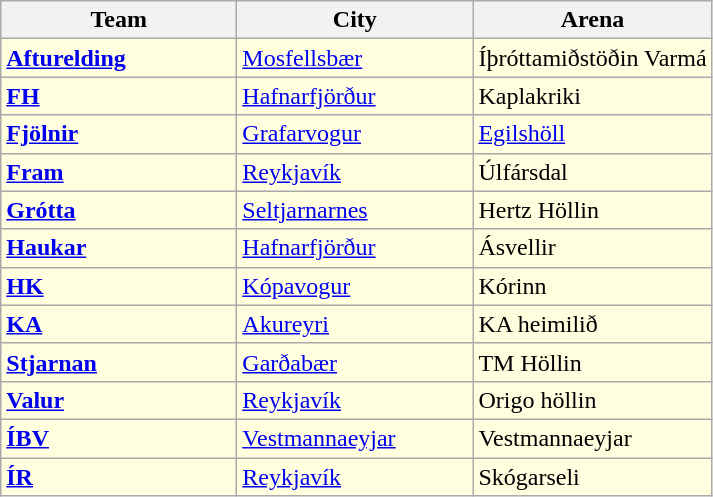<table class="wikitable sortable">
<tr>
<th width=150>Team</th>
<th width=150>City</th>
<th>Arena</th>
</tr>
<tr bgcolor=ffffe0>
<td><strong><a href='#'>Afturelding</a></strong></td>
<td><a href='#'>Mosfellsbær</a></td>
<td>Íþróttamiðstöðin Varmá</td>
</tr>
<tr bgcolor=ffffe0>
<td><strong><a href='#'>FH</a></strong></td>
<td><a href='#'>Hafnarfjörður</a></td>
<td>Kaplakriki</td>
</tr>
<tr bgcolor=ffffe0>
<td><strong><a href='#'>Fjölnir</a></strong></td>
<td><a href='#'>Grafarvogur</a></td>
<td><a href='#'>Egilshöll</a></td>
</tr>
<tr bgcolor=ffffe0>
<td><strong><a href='#'>Fram</a></strong></td>
<td><a href='#'>Reykjavík</a></td>
<td>Úlfársdal</td>
</tr>
<tr bgcolor=ffffe0>
<td><strong><a href='#'>Grótta</a></strong></td>
<td><a href='#'>Seltjarnarnes</a></td>
<td>Hertz Höllin</td>
</tr>
<tr bgcolor=ffffe0>
<td><strong><a href='#'>Haukar</a></strong></td>
<td><a href='#'>Hafnarfjörður</a></td>
<td>Ásvellir</td>
</tr>
<tr bgcolor=ffffe0>
<td><strong><a href='#'>HK</a></strong></td>
<td><a href='#'>Kópavogur</a></td>
<td>Kórinn</td>
</tr>
<tr bgcolor=ffffe0>
<td><strong><a href='#'>KA</a></strong></td>
<td><a href='#'>Akureyri</a></td>
<td>KA heimilið</td>
</tr>
<tr bgcolor=ffffe0>
<td><strong><a href='#'>Stjarnan</a></strong></td>
<td><a href='#'>Garðabær</a></td>
<td>TM Höllin</td>
</tr>
<tr bgcolor=ffffe0>
<td><strong><a href='#'>Valur</a></strong></td>
<td><a href='#'>Reykjavík</a></td>
<td>Origo höllin</td>
</tr>
<tr bgcolor=ffffe0>
<td><strong><a href='#'>ÍBV</a></strong></td>
<td><a href='#'>Vestmannaeyjar</a></td>
<td>Vestmannaeyjar</td>
</tr>
<tr bgcolor=ffffe0>
<td><strong><a href='#'>ÍR</a></strong></td>
<td><a href='#'>Reykjavík</a></td>
<td>Skógarseli</td>
</tr>
</table>
